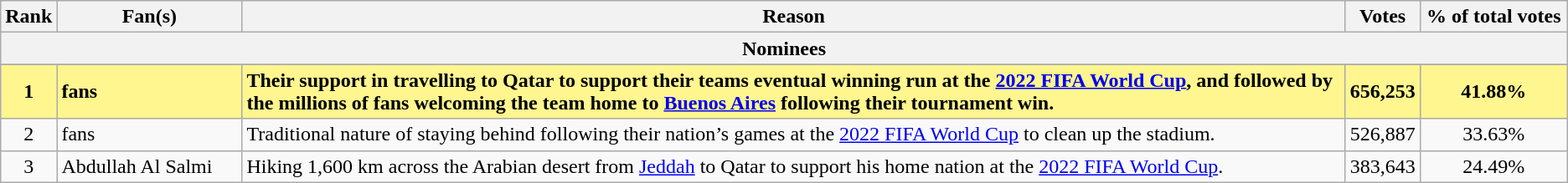<table class="wikitable">
<tr>
<th>Rank</th>
<th width="140">Fan(s)</th>
<th>Reason</th>
<th>Votes</th>
<th width="110">% of total votes</th>
</tr>
<tr>
<th colspan="5">Nominees</th>
</tr>
<tr>
</tr>
<tr style="background-color: #FFF68F; font-weight: bold;">
<td align="center">1</td>
<td> fans</td>
<td>Their support in travelling to Qatar to support their teams eventual winning run at the <a href='#'>2022 FIFA World Cup</a>, and followed by the millions of fans welcoming the team home to <a href='#'>Buenos Aires</a> following their tournament win.</td>
<td>656,253</td>
<td align="center">41.88%</td>
</tr>
<tr>
<td align="center">2</td>
<td> fans</td>
<td>Traditional nature of staying behind following their nation’s games at the <a href='#'>2022 FIFA World Cup</a> to clean up the stadium.</td>
<td>526,887</td>
<td align="center">33.63%</td>
</tr>
<tr>
<td align="center">3</td>
<td> Abdullah Al Salmi</td>
<td>Hiking 1,600 km across the Arabian desert from <a href='#'>Jeddah</a> to Qatar to support his home nation at the <a href='#'>2022 FIFA World Cup</a>.</td>
<td>383,643</td>
<td align="center">24.49%</td>
</tr>
</table>
